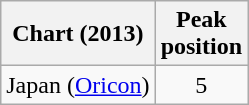<table class="wikitable sortable">
<tr>
<th>Chart (2013)</th>
<th>Peak<br>position</th>
</tr>
<tr>
<td>Japan (<a href='#'>Oricon</a>)</td>
<td style="text-align:center;">5</td>
</tr>
</table>
